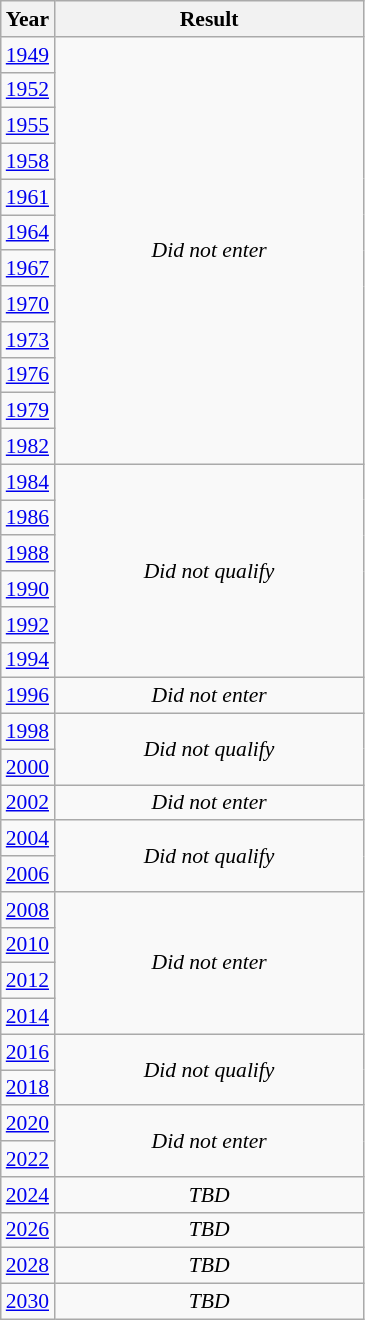<table class="wikitable" style="text-align: center; font-size:90%">
<tr>
<th>Year</th>
<th style="width:200px">Result</th>
</tr>
<tr>
<td> <a href='#'>1949</a></td>
<td rowspan="12"><em>Did not enter</em></td>
</tr>
<tr>
<td> <a href='#'>1952</a></td>
</tr>
<tr>
<td> <a href='#'>1955</a></td>
</tr>
<tr>
<td> <a href='#'>1958</a></td>
</tr>
<tr>
<td> <a href='#'>1961</a></td>
</tr>
<tr>
<td> <a href='#'>1964</a></td>
</tr>
<tr>
<td> <a href='#'>1967</a></td>
</tr>
<tr>
<td> <a href='#'>1970</a></td>
</tr>
<tr>
<td> <a href='#'>1973</a></td>
</tr>
<tr>
<td> <a href='#'>1976</a></td>
</tr>
<tr>
<td> <a href='#'>1979</a></td>
</tr>
<tr>
<td> <a href='#'>1982</a></td>
</tr>
<tr>
<td> <a href='#'>1984</a></td>
<td rowspan="6"><em>Did not qualify</em></td>
</tr>
<tr>
<td> <a href='#'>1986</a></td>
</tr>
<tr>
<td> <a href='#'>1988</a></td>
</tr>
<tr>
<td> <a href='#'>1990</a></td>
</tr>
<tr>
<td> <a href='#'>1992</a></td>
</tr>
<tr>
<td> <a href='#'>1994</a></td>
</tr>
<tr>
<td> <a href='#'>1996</a></td>
<td><em>Did not enter</em></td>
</tr>
<tr>
<td> <a href='#'>1998</a></td>
<td rowspan="2"><em>Did not qualify</em></td>
</tr>
<tr>
<td> <a href='#'>2000</a></td>
</tr>
<tr>
<td> <a href='#'>2002</a></td>
<td><em>Did not enter</em></td>
</tr>
<tr>
<td> <a href='#'>2004</a></td>
<td rowspan="2"><em>Did not qualify</em></td>
</tr>
<tr>
<td> <a href='#'>2006</a></td>
</tr>
<tr>
<td> <a href='#'>2008</a></td>
<td rowspan="4"><em>Did not enter</em></td>
</tr>
<tr>
<td> <a href='#'>2010</a></td>
</tr>
<tr>
<td> <a href='#'>2012</a></td>
</tr>
<tr>
<td> <a href='#'>2014</a></td>
</tr>
<tr>
<td> <a href='#'>2016</a></td>
<td rowspan="2"><em>Did not qualify</em></td>
</tr>
<tr>
<td> <a href='#'>2018</a></td>
</tr>
<tr>
<td> <a href='#'>2020</a></td>
<td rowspan="2"><em>Did not enter</em></td>
</tr>
<tr>
<td> <a href='#'>2022</a></td>
</tr>
<tr>
<td> <a href='#'>2024</a></td>
<td><em>TBD</em></td>
</tr>
<tr>
<td> <a href='#'>2026</a></td>
<td><em>TBD</em></td>
</tr>
<tr>
<td> <a href='#'>2028</a></td>
<td><em>TBD</em></td>
</tr>
<tr>
<td> <a href='#'>2030</a></td>
<td><em>TBD</em></td>
</tr>
</table>
